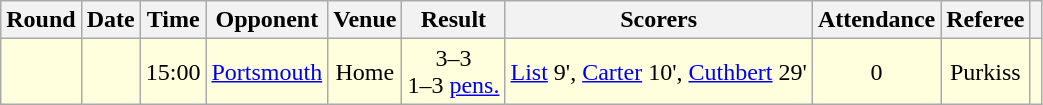<table class="wikitable" style="text-align:center">
<tr>
<th>Round</th>
<th>Date</th>
<th>Time</th>
<th>Opponent</th>
<th>Venue</th>
<th>Result</th>
<th>Scorers</th>
<th>Attendance</th>
<th>Referee</th>
<th></th>
</tr>
<tr style="background-color: #ffffdd;">
<td></td>
<td></td>
<td>15:00</td>
<td><a href='#'>Portsmouth</a></td>
<td>Home</td>
<td>3–3<br>1–3 <a href='#'>pens.</a></td>
<td><a href='#'>List</a> 9', <a href='#'>Carter</a> 10', <a href='#'>Cuthbert</a> 29'</td>
<td>0</td>
<td>Purkiss</td>
<td></td>
</tr>
</table>
